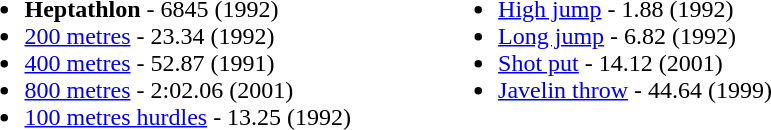<table>
<tr>
<td valign="top"><br><ul><li><strong>Heptathlon</strong> - 6845 (1992)</li><li><a href='#'>200 metres</a> - 23.34 (1992)</li><li><a href='#'>400 metres</a> - 52.87 (1991)</li><li><a href='#'>800 metres</a> - 2:02.06 (2001)</li><li><a href='#'>100 metres hurdles</a> - 13.25 (1992)</li></ul></td>
<td width="50"> </td>
<td valign="top"><br><ul><li><a href='#'>High jump</a> - 1.88 (1992)</li><li><a href='#'>Long jump</a> - 6.82 (1992)</li><li><a href='#'>Shot put</a> - 14.12 (2001)</li><li><a href='#'>Javelin throw</a> - 44.64 (1999)</li></ul></td>
</tr>
</table>
